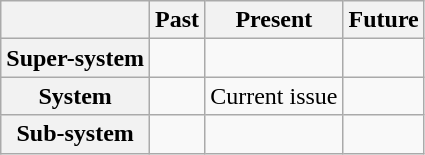<table class="wikitable">
<tr>
<th></th>
<th>Past</th>
<th>Present</th>
<th>Future</th>
</tr>
<tr>
<th>Super-system</th>
<td></td>
<td></td>
<td></td>
</tr>
<tr>
<th>System</th>
<td></td>
<td>Current issue</td>
<td></td>
</tr>
<tr>
<th>Sub-system</th>
<td></td>
<td></td>
<td></td>
</tr>
</table>
